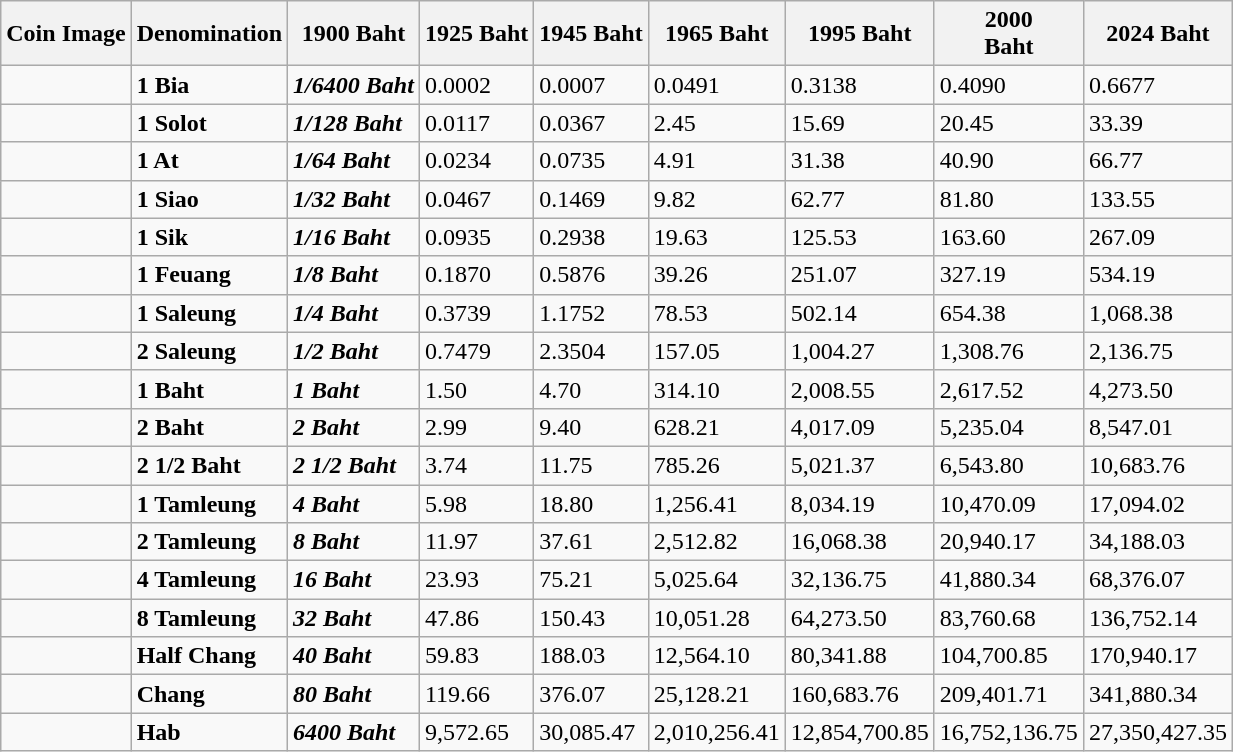<table class="wikitable">
<tr>
<th>Coin Image</th>
<th>Denomination</th>
<th>1900 Baht</th>
<th>1925 Baht</th>
<th>1945 Baht</th>
<th>1965 Baht</th>
<th>1995 Baht</th>
<th>2000<br>Baht</th>
<th>2024 Baht</th>
</tr>
<tr>
<td></td>
<td><strong>1 Bia</strong></td>
<td><strong><em>1/6400 Baht</em></strong></td>
<td>0.0002</td>
<td>0.0007</td>
<td>0.0491</td>
<td>0.3138</td>
<td>0.4090</td>
<td>0.6677</td>
</tr>
<tr>
<td></td>
<td><strong>1 Solot</strong></td>
<td><strong><em>1/128 Baht</em></strong></td>
<td>0.0117</td>
<td>0.0367</td>
<td>2.45</td>
<td>15.69</td>
<td>20.45</td>
<td>33.39</td>
</tr>
<tr>
<td></td>
<td><strong>1 At</strong></td>
<td><strong><em>1/64 Baht</em></strong></td>
<td>0.0234</td>
<td>0.0735</td>
<td>4.91</td>
<td>31.38</td>
<td>40.90</td>
<td>66.77</td>
</tr>
<tr>
<td></td>
<td><strong>1 Siao</strong></td>
<td><strong><em>1/32 Baht</em></strong></td>
<td>0.0467</td>
<td>0.1469</td>
<td>9.82</td>
<td>62.77</td>
<td>81.80</td>
<td>133.55</td>
</tr>
<tr>
<td></td>
<td><strong>1 Sik</strong></td>
<td><strong><em>1/16 Baht</em></strong></td>
<td>0.0935</td>
<td>0.2938</td>
<td>19.63</td>
<td>125.53</td>
<td>163.60</td>
<td>267.09</td>
</tr>
<tr>
<td></td>
<td><strong>1 Feuang</strong></td>
<td><strong><em>1/8 Baht</em></strong></td>
<td>0.1870</td>
<td>0.5876</td>
<td>39.26</td>
<td>251.07</td>
<td>327.19</td>
<td>534.19</td>
</tr>
<tr>
<td></td>
<td><strong>1 Saleung</strong></td>
<td><strong><em>1/4 Baht</em></strong></td>
<td>0.3739</td>
<td>1.1752</td>
<td>78.53</td>
<td>502.14</td>
<td>654.38</td>
<td>1,068.38</td>
</tr>
<tr>
<td></td>
<td><strong>2 Saleung</strong></td>
<td><strong><em>1/2 Baht</em></strong></td>
<td>0.7479</td>
<td>2.3504</td>
<td>157.05</td>
<td>1,004.27</td>
<td>1,308.76</td>
<td>2,136.75</td>
</tr>
<tr>
<td></td>
<td><strong>1 Baht</strong></td>
<td><strong><em>1 Baht</em></strong></td>
<td>1.50</td>
<td>4.70</td>
<td>314.10</td>
<td>2,008.55</td>
<td>2,617.52</td>
<td>4,273.50</td>
</tr>
<tr>
<td></td>
<td><strong>2 Baht</strong></td>
<td><strong><em>2 Baht</em></strong></td>
<td>2.99</td>
<td>9.40</td>
<td>628.21</td>
<td>4,017.09</td>
<td>5,235.04</td>
<td>8,547.01</td>
</tr>
<tr>
<td></td>
<td><strong>2 1/2 Baht</strong></td>
<td><strong><em>2 1/2 Baht</em></strong></td>
<td>3.74</td>
<td>11.75</td>
<td>785.26</td>
<td>5,021.37</td>
<td>6,543.80</td>
<td>10,683.76</td>
</tr>
<tr>
<td></td>
<td><strong>1 Tamleung</strong></td>
<td><strong><em>4 Baht</em></strong></td>
<td>5.98</td>
<td>18.80</td>
<td>1,256.41</td>
<td>8,034.19</td>
<td>10,470.09</td>
<td>17,094.02</td>
</tr>
<tr>
<td></td>
<td><strong>2 Tamleung</strong></td>
<td><strong><em>8 Baht</em></strong></td>
<td>11.97</td>
<td>37.61</td>
<td>2,512.82</td>
<td>16,068.38</td>
<td>20,940.17</td>
<td>34,188.03</td>
</tr>
<tr>
<td></td>
<td><strong>4 Tamleung</strong></td>
<td><strong><em>16 Baht</em></strong></td>
<td>23.93</td>
<td>75.21</td>
<td>5,025.64</td>
<td>32,136.75</td>
<td>41,880.34</td>
<td>68,376.07</td>
</tr>
<tr>
<td></td>
<td><strong>8 Tamleung</strong></td>
<td><strong><em>32 Baht</em></strong></td>
<td>47.86</td>
<td>150.43</td>
<td>10,051.28</td>
<td>64,273.50</td>
<td>83,760.68</td>
<td>136,752.14</td>
</tr>
<tr>
<td></td>
<td><strong>Half Chang</strong></td>
<td><strong><em>40 Baht</em></strong></td>
<td>59.83</td>
<td>188.03</td>
<td>12,564.10</td>
<td>80,341.88</td>
<td>104,700.85</td>
<td>170,940.17</td>
</tr>
<tr>
<td></td>
<td><strong>Chang</strong></td>
<td><strong><em>80 Baht</em></strong></td>
<td>119.66</td>
<td>376.07</td>
<td>25,128.21</td>
<td>160,683.76</td>
<td>209,401.71</td>
<td>341,880.34</td>
</tr>
<tr>
<td></td>
<td><strong>Hab</strong></td>
<td><strong><em>6400 Baht</em></strong></td>
<td>9,572.65</td>
<td>30,085.47</td>
<td>2,010,256.41</td>
<td>12,854,700.85</td>
<td>16,752,136.75</td>
<td>27,350,427.35</td>
</tr>
</table>
